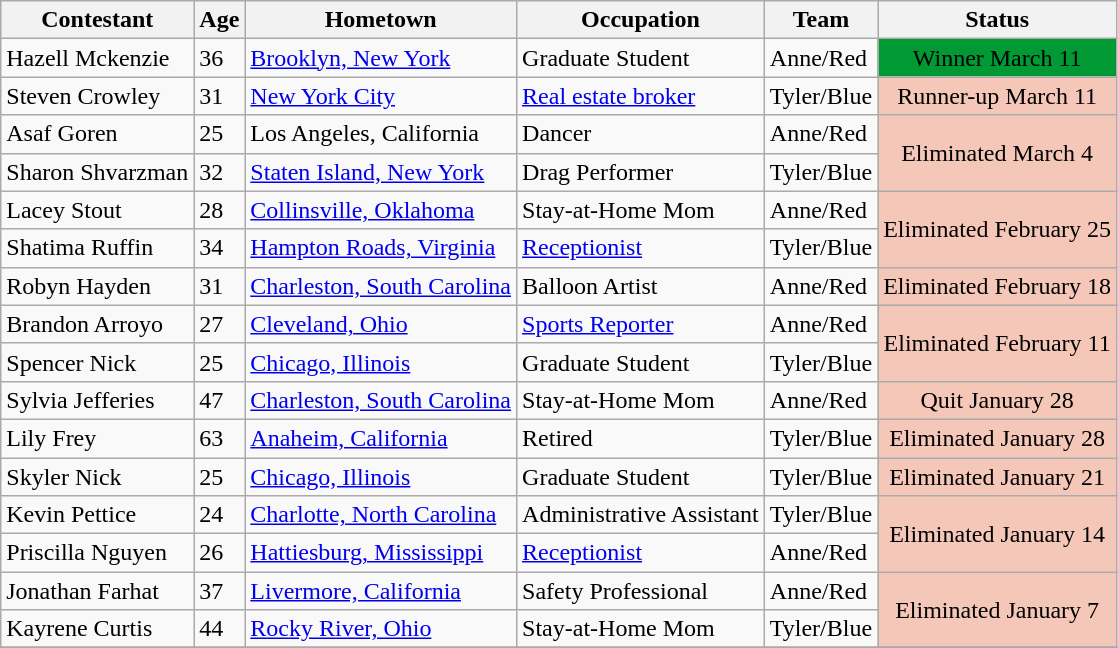<table class="wikitable">
<tr>
<th>Contestant</th>
<th>Age</th>
<th>Hometown</th>
<th>Occupation</th>
<th>Team</th>
<th>Status</th>
</tr>
<tr>
<td>Hazell Mckenzie</td>
<td>36</td>
<td><a href='#'>Brooklyn, New York</a></td>
<td>Graduate Student</td>
<td>Anne/Red</td>
<td style="background:#093; text-align:center;"><span>Winner March 11</span></td>
</tr>
<tr>
<td>Steven Crowley</td>
<td>31</td>
<td><a href='#'>New York City</a></td>
<td><a href='#'>Real estate broker</a></td>
<td>Tyler/Blue</td>
<td style="background:#f4c7b8; text-align:center;">Runner-up March 11</td>
</tr>
<tr>
<td>Asaf Goren</td>
<td>25</td>
<td>Los Angeles, California</td>
<td>Dancer</td>
<td>Anne/Red</td>
<td rowspan=2 style="background:#f4c7b8; text-align:center;">Eliminated March 4</td>
</tr>
<tr>
<td>Sharon Shvarzman</td>
<td>32</td>
<td><a href='#'>Staten Island, New York</a></td>
<td>Drag Performer</td>
<td>Tyler/Blue</td>
</tr>
<tr>
<td>Lacey Stout</td>
<td>28</td>
<td><a href='#'>Collinsville, Oklahoma</a></td>
<td>Stay-at-Home Mom</td>
<td>Anne/Red</td>
<td rowspan=2 style="background:#f4c7b8; text-align:center;">Eliminated February 25</td>
</tr>
<tr>
<td>Shatima Ruffin</td>
<td>34</td>
<td><a href='#'>Hampton Roads, Virginia</a></td>
<td><a href='#'>Receptionist</a></td>
<td>Tyler/Blue</td>
</tr>
<tr>
<td>Robyn Hayden</td>
<td>31</td>
<td><a href='#'>Charleston, South Carolina</a></td>
<td>Balloon Artist</td>
<td>Anne/Red</td>
<td style= "background:#f4c7b8; text-align:center;">Eliminated February 18</td>
</tr>
<tr>
<td>Brandon Arroyo</td>
<td>27</td>
<td><a href='#'>Cleveland, Ohio</a></td>
<td><a href='#'>Sports Reporter</a></td>
<td>Anne/Red</td>
<td rowspan=2 style="background:#f4c7b8; text-align:center;">Eliminated February 11</td>
</tr>
<tr>
<td>Spencer Nick</td>
<td>25</td>
<td><a href='#'>Chicago, Illinois</a></td>
<td>Graduate Student</td>
<td>Tyler/Blue</td>
</tr>
<tr>
<td>Sylvia Jefferies</td>
<td>47</td>
<td><a href='#'>Charleston, South Carolina</a></td>
<td>Stay-at-Home Mom</td>
<td>Anne/Red</td>
<td style="background:#f4c7b8; text-align:center;">Quit January 28</td>
</tr>
<tr>
<td>Lily Frey</td>
<td>63</td>
<td><a href='#'>Anaheim, California</a></td>
<td>Retired</td>
<td>Tyler/Blue</td>
<td style="background:#f4c7b8; text-align:center;">Eliminated January 28</td>
</tr>
<tr>
<td>Skyler Nick</td>
<td>25</td>
<td><a href='#'>Chicago, Illinois</a></td>
<td>Graduate Student</td>
<td>Tyler/Blue</td>
<td style="background:#f4c7b8; text-align:center;">Eliminated January 21</td>
</tr>
<tr>
<td>Kevin Pettice</td>
<td>24</td>
<td><a href='#'>Charlotte, North Carolina</a></td>
<td>Administrative Assistant</td>
<td>Tyler/Blue</td>
<td rowspan=2 style="background:#f4c7b8; text-align:center;">Eliminated January 14</td>
</tr>
<tr>
<td>Priscilla Nguyen</td>
<td>26</td>
<td><a href='#'>Hattiesburg, Mississippi</a></td>
<td><a href='#'>Receptionist</a></td>
<td>Anne/Red</td>
</tr>
<tr>
<td>Jonathan Farhat</td>
<td>37</td>
<td><a href='#'>Livermore, California</a></td>
<td>Safety Professional</td>
<td>Anne/Red</td>
<td rowspan=2 style="background:#f4c7b8; text-align:center;">Eliminated January 7</td>
</tr>
<tr>
<td>Kayrene Curtis</td>
<td>44</td>
<td><a href='#'>Rocky River, Ohio</a></td>
<td>Stay-at-Home Mom</td>
<td>Tyler/Blue</td>
</tr>
<tr>
</tr>
</table>
